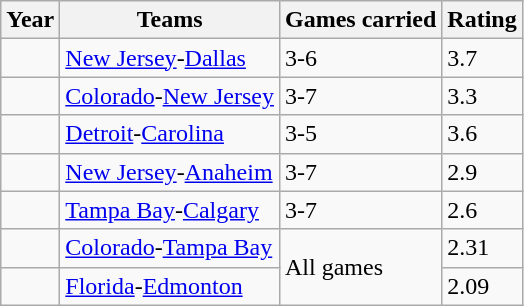<table class="wikitable">
<tr>
<th>Year</th>
<th>Teams</th>
<th>Games carried</th>
<th>Rating</th>
</tr>
<tr>
<td></td>
<td><a href='#'>New Jersey</a>-<a href='#'>Dallas</a></td>
<td>3-6</td>
<td>3.7</td>
</tr>
<tr>
<td></td>
<td><a href='#'>Colorado</a>-<a href='#'>New Jersey</a></td>
<td>3-7</td>
<td>3.3</td>
</tr>
<tr>
<td></td>
<td><a href='#'>Detroit</a>-<a href='#'>Carolina</a></td>
<td>3-5</td>
<td>3.6</td>
</tr>
<tr>
<td></td>
<td><a href='#'>New Jersey</a>-<a href='#'>Anaheim</a></td>
<td>3-7</td>
<td>2.9</td>
</tr>
<tr>
<td></td>
<td><a href='#'>Tampa Bay</a>-<a href='#'>Calgary</a></td>
<td>3-7</td>
<td>2.6</td>
</tr>
<tr>
<td></td>
<td><a href='#'>Colorado</a>-<a href='#'>Tampa Bay</a></td>
<td rowspan=2>All games</td>
<td>2.31</td>
</tr>
<tr>
<td></td>
<td><a href='#'>Florida</a>-<a href='#'>Edmonton</a></td>
<td>2.09</td>
</tr>
</table>
